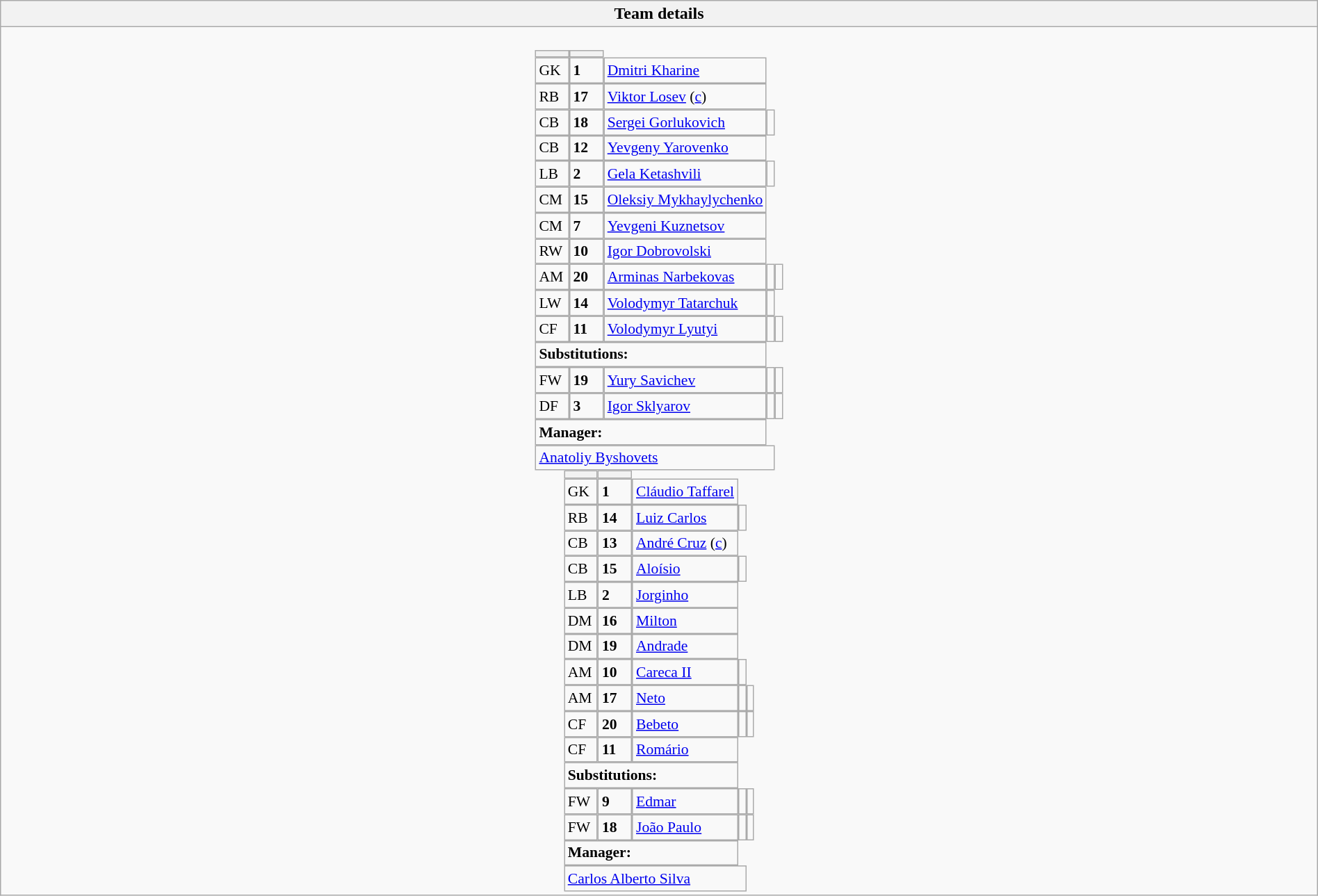<table style="width:100%" class="wikitable collapsible collapsed">
<tr>
<th>Team details</th>
</tr>
<tr>
<td><br>

<table style="font-size:90%;margin-left:auto;margin-right:auto;" cellspacing="0" cellpadding="0">
<tr>
<th width="25"></th>
<th width="25"></th>
</tr>
<tr>
<td>GK</td>
<td><strong>1</strong></td>
<td><a href='#'>Dmitri Kharine</a></td>
</tr>
<tr>
<td>RB</td>
<td><strong>17</strong></td>
<td><a href='#'>Viktor Losev</a> (<a href='#'>c</a>)</td>
</tr>
<tr>
<td>CB</td>
<td><strong>18</strong></td>
<td><a href='#'>Sergei Gorlukovich</a></td>
<td></td>
</tr>
<tr>
<td>CB</td>
<td><strong>12</strong></td>
<td><a href='#'>Yevgeny Yarovenko</a></td>
</tr>
<tr>
<td>LB</td>
<td><strong>2</strong></td>
<td><a href='#'>Gela Ketashvili</a></td>
<td></td>
</tr>
<tr>
<td>CM</td>
<td><strong>15</strong></td>
<td><a href='#'>Oleksiy Mykhaylychenko</a></td>
</tr>
<tr>
<td>CM</td>
<td><strong>7</strong></td>
<td><a href='#'>Yevgeni Kuznetsov</a></td>
</tr>
<tr>
<td>RW</td>
<td><strong>10</strong></td>
<td><a href='#'>Igor Dobrovolski</a></td>
</tr>
<tr>
<td>AM</td>
<td><strong>20</strong></td>
<td><a href='#'>Arminas Narbekovas</a></td>
<td></td>
<td></td>
</tr>
<tr>
<td>LW</td>
<td><strong>14</strong></td>
<td><a href='#'>Volodymyr Tatarchuk</a></td>
<td></td>
</tr>
<tr>
<td>CF</td>
<td><strong>11</strong></td>
<td><a href='#'>Volodymyr Lyutyi</a></td>
<td></td>
<td></td>
</tr>
<tr>
<td colspan=3><strong>Substitutions:</strong></td>
</tr>
<tr>
<td>FW</td>
<td><strong>19</strong></td>
<td><a href='#'>Yury Savichev</a></td>
<td></td>
<td></td>
</tr>
<tr>
<td>DF</td>
<td><strong>3</strong></td>
<td><a href='#'>Igor Sklyarov</a></td>
<td></td>
<td></td>
</tr>
<tr>
<td colspan=3><strong>Manager:</strong></td>
</tr>
<tr>
<td colspan=4><a href='#'>Anatoliy Byshovets</a></td>
</tr>
</table>

<table style="font-size:90%;margin-left:auto;margin-right:auto;" cellspacing="0" cellpadding="0">
<tr>
<th width="25"></th>
<th width="25"></th>
</tr>
<tr>
<td>GK</td>
<td><strong>1</strong></td>
<td><a href='#'>Cláudio Taffarel</a></td>
</tr>
<tr>
<td>RB</td>
<td><strong>14</strong></td>
<td><a href='#'>Luiz Carlos</a></td>
<td></td>
</tr>
<tr>
<td>CB</td>
<td><strong>13</strong></td>
<td><a href='#'>André Cruz</a> (<a href='#'>c</a>)</td>
</tr>
<tr>
<td>CB</td>
<td><strong>15</strong></td>
<td><a href='#'>Aloísio</a></td>
<td></td>
</tr>
<tr>
<td>LB</td>
<td><strong>2</strong></td>
<td><a href='#'>Jorginho</a></td>
</tr>
<tr>
<td>DM</td>
<td><strong>16</strong></td>
<td><a href='#'>Milton</a></td>
</tr>
<tr>
<td>DM</td>
<td><strong>19</strong></td>
<td><a href='#'>Andrade</a></td>
</tr>
<tr>
<td>AM</td>
<td><strong>10</strong></td>
<td><a href='#'>Careca II</a></td>
<td></td>
</tr>
<tr>
<td>AM</td>
<td><strong>17</strong></td>
<td><a href='#'>Neto</a></td>
<td></td>
<td></td>
</tr>
<tr>
<td>CF</td>
<td><strong>20</strong></td>
<td><a href='#'>Bebeto</a></td>
<td></td>
<td></td>
</tr>
<tr>
<td>CF</td>
<td><strong>11</strong></td>
<td><a href='#'>Romário</a></td>
</tr>
<tr>
<td colspan=3><strong>Substitutions:</strong></td>
</tr>
<tr>
<td>FW</td>
<td><strong>9</strong></td>
<td><a href='#'>Edmar</a></td>
<td></td>
<td></td>
</tr>
<tr>
<td>FW</td>
<td><strong>18</strong></td>
<td><a href='#'>João Paulo</a></td>
<td></td>
<td></td>
</tr>
<tr>
<td colspan=3><strong>Manager:</strong></td>
</tr>
<tr>
<td colspan=4><a href='#'>Carlos Alberto Silva</a></td>
</tr>
</table>
</td>
</tr>
</table>
